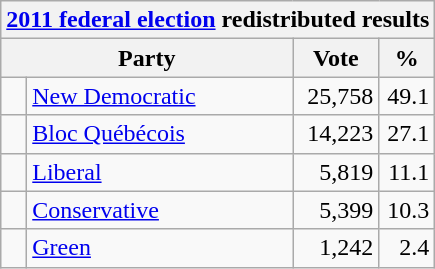<table class="wikitable">
<tr>
<th colspan="4"><a href='#'>2011 federal election</a> redistributed results</th>
</tr>
<tr>
<th bgcolor="#DDDDFF" width="130px" colspan="2">Party</th>
<th bgcolor="#DDDDFF" width="50px">Vote</th>
<th bgcolor="#DDDDFF" width="30px">%</th>
</tr>
<tr>
<td> </td>
<td><a href='#'>New Democratic</a></td>
<td align=right>25,758</td>
<td align=right>49.1</td>
</tr>
<tr>
<td> </td>
<td><a href='#'>Bloc Québécois</a></td>
<td align=right>14,223</td>
<td align=right>27.1</td>
</tr>
<tr>
<td> </td>
<td><a href='#'>Liberal</a></td>
<td align=right>5,819</td>
<td align=right>11.1</td>
</tr>
<tr>
<td> </td>
<td><a href='#'>Conservative</a></td>
<td align=right>5,399</td>
<td align=right>10.3</td>
</tr>
<tr>
<td> </td>
<td><a href='#'>Green</a></td>
<td align=right>1,242</td>
<td align=right>2.4</td>
</tr>
</table>
